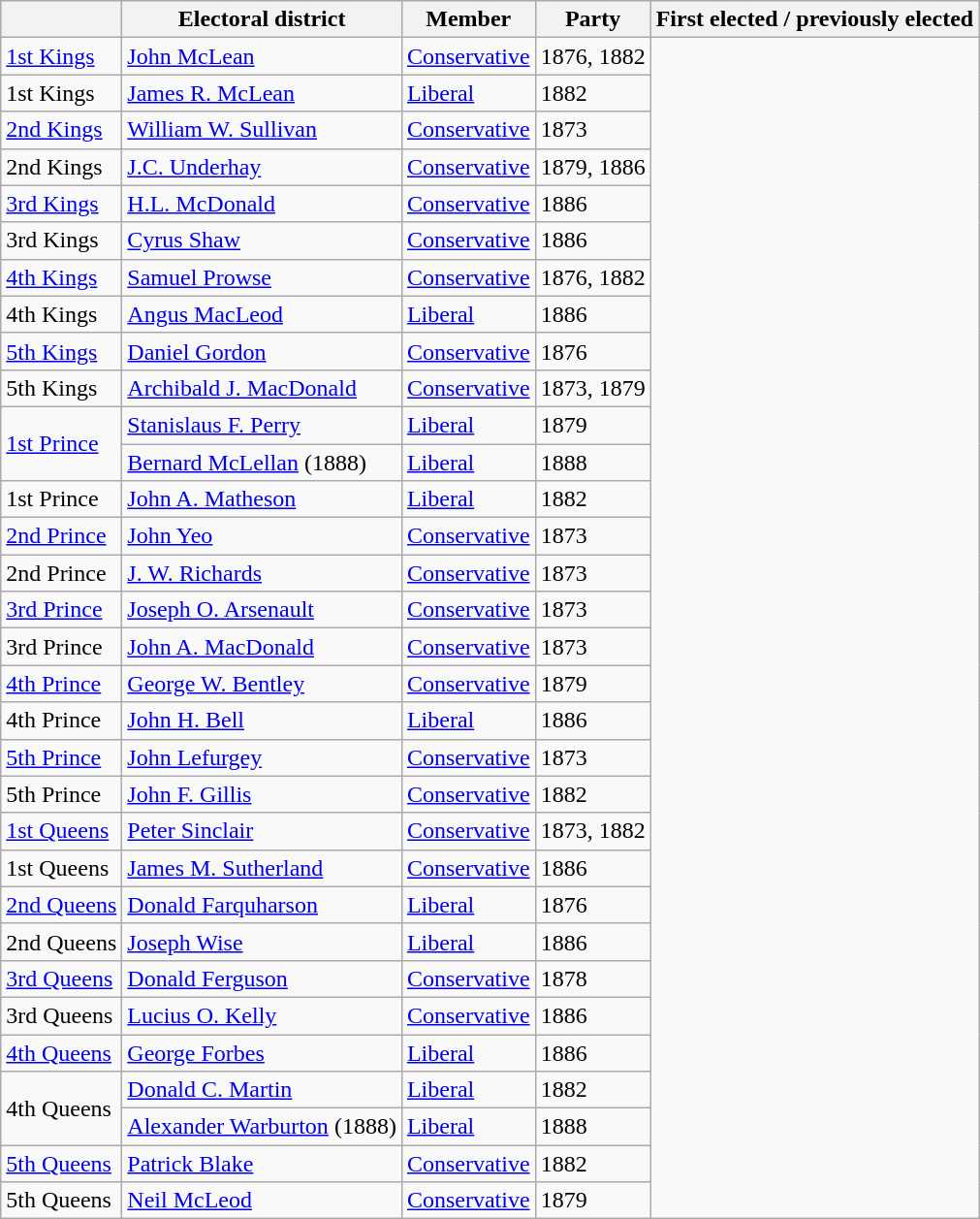<table class="wikitable sortable">
<tr>
<th></th>
<th>Electoral district</th>
<th>Member</th>
<th>Party</th>
<th>First elected / previously elected</th>
</tr>
<tr>
<td><a href='#'>1st Kings</a></td>
<td><a href='#'>John McLean</a></td>
<td><a href='#'>Conservative</a></td>
<td>1876, 1882</td>
</tr>
<tr>
<td>1st Kings</td>
<td><a href='#'>James R. McLean</a></td>
<td><a href='#'>Liberal</a></td>
<td>1882</td>
</tr>
<tr>
<td><a href='#'>2nd Kings</a></td>
<td><a href='#'>William W. Sullivan</a></td>
<td><a href='#'>Conservative</a></td>
<td>1873</td>
</tr>
<tr>
<td>2nd Kings</td>
<td><a href='#'>J.C. Underhay</a></td>
<td><a href='#'>Conservative</a></td>
<td>1879, 1886</td>
</tr>
<tr>
<td><a href='#'>3rd Kings</a></td>
<td><a href='#'>H.L. McDonald</a></td>
<td><a href='#'>Conservative</a></td>
<td>1886</td>
</tr>
<tr>
<td>3rd Kings</td>
<td><a href='#'>Cyrus Shaw</a></td>
<td><a href='#'>Conservative</a></td>
<td>1886</td>
</tr>
<tr>
<td><a href='#'>4th Kings</a></td>
<td><a href='#'>Samuel Prowse</a></td>
<td><a href='#'>Conservative</a></td>
<td>1876, 1882</td>
</tr>
<tr>
<td>4th Kings</td>
<td><a href='#'>Angus MacLeod</a></td>
<td><a href='#'>Liberal</a></td>
<td>1886</td>
</tr>
<tr>
<td><a href='#'>5th Kings</a></td>
<td><a href='#'>Daniel Gordon</a></td>
<td><a href='#'>Conservative</a></td>
<td>1876</td>
</tr>
<tr>
<td>5th Kings</td>
<td><a href='#'>Archibald J. MacDonald</a></td>
<td><a href='#'>Conservative</a></td>
<td>1873, 1879</td>
</tr>
<tr>
<td rowspan=2><a href='#'>1st Prince</a></td>
<td><a href='#'>Stanislaus F. Perry</a></td>
<td><a href='#'>Liberal</a></td>
<td>1879</td>
</tr>
<tr>
<td><a href='#'>Bernard McLellan</a> (1888)</td>
<td><a href='#'>Liberal</a></td>
<td>1888</td>
</tr>
<tr>
<td>1st Prince</td>
<td><a href='#'>John A. Matheson</a></td>
<td><a href='#'>Liberal</a></td>
<td>1882</td>
</tr>
<tr>
<td><a href='#'>2nd Prince</a></td>
<td><a href='#'>John Yeo</a></td>
<td><a href='#'>Conservative</a></td>
<td>1873</td>
</tr>
<tr>
<td>2nd Prince</td>
<td><a href='#'>J. W. Richards</a></td>
<td><a href='#'>Conservative</a></td>
<td>1873</td>
</tr>
<tr>
<td><a href='#'>3rd Prince</a></td>
<td><a href='#'>Joseph O. Arsenault</a></td>
<td><a href='#'>Conservative</a></td>
<td>1873</td>
</tr>
<tr>
<td>3rd Prince</td>
<td><a href='#'>John A. MacDonald</a></td>
<td><a href='#'>Conservative</a></td>
<td>1873</td>
</tr>
<tr>
<td><a href='#'>4th Prince</a></td>
<td><a href='#'>George W. Bentley</a></td>
<td><a href='#'>Conservative</a></td>
<td>1879</td>
</tr>
<tr>
<td>4th Prince</td>
<td><a href='#'>John H. Bell</a></td>
<td><a href='#'>Liberal</a></td>
<td>1886</td>
</tr>
<tr>
<td><a href='#'>5th Prince</a></td>
<td><a href='#'>John Lefurgey</a></td>
<td><a href='#'>Conservative</a></td>
<td>1873</td>
</tr>
<tr>
<td>5th Prince</td>
<td><a href='#'>John F. Gillis</a></td>
<td><a href='#'>Conservative</a></td>
<td>1882</td>
</tr>
<tr>
<td><a href='#'>1st Queens</a></td>
<td><a href='#'>Peter Sinclair</a></td>
<td><a href='#'>Conservative</a></td>
<td>1873, 1882</td>
</tr>
<tr>
<td>1st Queens</td>
<td><a href='#'>James M. Sutherland</a></td>
<td><a href='#'>Conservative</a></td>
<td>1886</td>
</tr>
<tr>
<td><a href='#'>2nd Queens</a></td>
<td><a href='#'>Donald Farquharson</a></td>
<td><a href='#'>Liberal</a></td>
<td>1876</td>
</tr>
<tr>
<td>2nd Queens</td>
<td><a href='#'>Joseph Wise</a></td>
<td><a href='#'>Liberal</a></td>
<td>1886</td>
</tr>
<tr>
<td><a href='#'>3rd Queens</a></td>
<td><a href='#'>Donald Ferguson</a></td>
<td><a href='#'>Conservative</a></td>
<td>1878</td>
</tr>
<tr>
<td>3rd Queens</td>
<td><a href='#'>Lucius O. Kelly</a></td>
<td><a href='#'>Conservative</a></td>
<td>1886</td>
</tr>
<tr>
<td><a href='#'>4th Queens</a></td>
<td><a href='#'>George Forbes</a></td>
<td><a href='#'>Liberal</a></td>
<td>1886</td>
</tr>
<tr>
<td rowspan=2>4th Queens</td>
<td><a href='#'>Donald C. Martin</a></td>
<td><a href='#'>Liberal</a></td>
<td>1882</td>
</tr>
<tr>
<td><a href='#'>Alexander Warburton</a> (1888)</td>
<td><a href='#'>Liberal</a></td>
<td>1888</td>
</tr>
<tr>
<td><a href='#'>5th Queens</a></td>
<td><a href='#'>Patrick Blake</a></td>
<td><a href='#'>Conservative</a></td>
<td>1882</td>
</tr>
<tr>
<td>5th Queens</td>
<td><a href='#'>Neil McLeod</a></td>
<td><a href='#'>Conservative</a></td>
<td>1879</td>
</tr>
</table>
